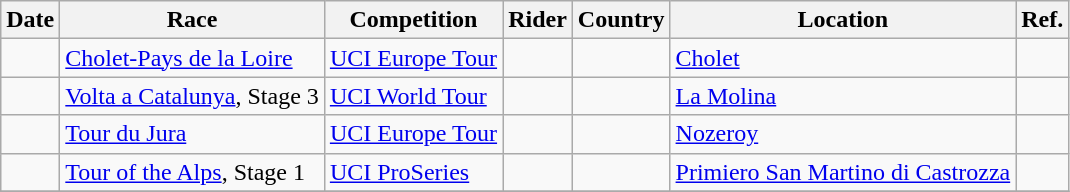<table class="wikitable sortable">
<tr>
<th>Date</th>
<th>Race</th>
<th>Competition</th>
<th>Rider</th>
<th>Country</th>
<th>Location</th>
<th class="unsortable">Ref.</th>
</tr>
<tr>
<td></td>
<td><a href='#'>Cholet-Pays de la Loire</a></td>
<td><a href='#'>UCI Europe Tour</a></td>
<td></td>
<td></td>
<td><a href='#'>Cholet</a></td>
<td align="center"></td>
</tr>
<tr>
<td></td>
<td><a href='#'>Volta a Catalunya</a>, Stage 3</td>
<td><a href='#'>UCI World Tour</a></td>
<td></td>
<td></td>
<td><a href='#'>La Molina</a></td>
<td align="center"></td>
</tr>
<tr>
<td></td>
<td><a href='#'>Tour du Jura</a></td>
<td><a href='#'>UCI Europe Tour</a></td>
<td></td>
<td></td>
<td><a href='#'>Nozeroy</a></td>
<td align="center"></td>
</tr>
<tr>
<td></td>
<td><a href='#'>Tour of the Alps</a>, Stage 1</td>
<td><a href='#'>UCI ProSeries</a></td>
<td></td>
<td></td>
<td><a href='#'>Primiero San Martino di Castrozza</a></td>
<td align="center"></td>
</tr>
<tr>
</tr>
</table>
